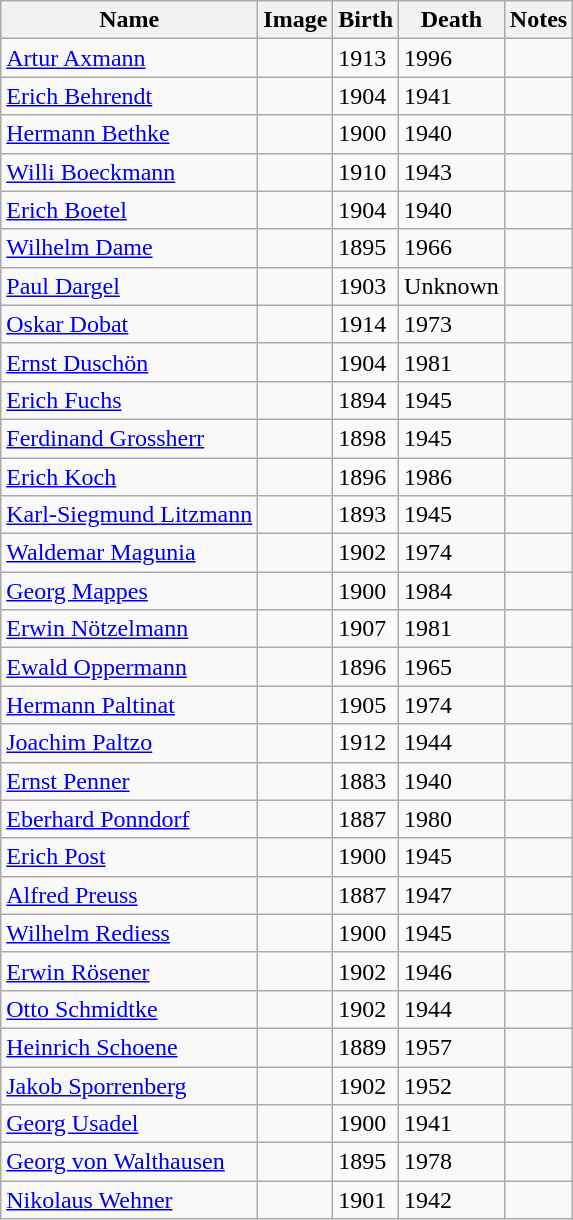<table class="wikitable">
<tr>
<th>Name</th>
<th>Image</th>
<th>Birth</th>
<th>Death</th>
<th>Notes</th>
</tr>
<tr>
<td><a href='#'>Artur Axmann</a></td>
<td></td>
<td>1913</td>
<td>1996</td>
<td></td>
</tr>
<tr>
<td><a href='#'>Erich Behrendt</a></td>
<td></td>
<td>1904</td>
<td>1941</td>
<td></td>
</tr>
<tr>
<td><a href='#'>Hermann Bethke</a></td>
<td></td>
<td>1900</td>
<td>1940</td>
<td></td>
</tr>
<tr>
<td><a href='#'>Willi Boeckmann</a></td>
<td></td>
<td>1910</td>
<td>1943</td>
<td></td>
</tr>
<tr>
<td><a href='#'>Erich Boetel</a></td>
<td></td>
<td>1904</td>
<td>1940</td>
<td></td>
</tr>
<tr>
<td><a href='#'>Wilhelm Dame</a></td>
<td></td>
<td>1895</td>
<td>1966</td>
<td></td>
</tr>
<tr>
<td><a href='#'>Paul Dargel</a></td>
<td></td>
<td>1903</td>
<td>Unknown</td>
<td></td>
</tr>
<tr>
<td><a href='#'>Oskar Dobat</a></td>
<td></td>
<td>1914</td>
<td>1973</td>
<td></td>
</tr>
<tr>
<td><a href='#'>Ernst Duschön</a></td>
<td></td>
<td>1904</td>
<td>1981</td>
<td></td>
</tr>
<tr>
<td><a href='#'>Erich Fuchs</a></td>
<td></td>
<td>1894</td>
<td>1945</td>
<td></td>
</tr>
<tr>
<td><a href='#'>Ferdinand Grossherr</a></td>
<td></td>
<td>1898</td>
<td>1945</td>
<td></td>
</tr>
<tr>
<td><a href='#'>Erich Koch</a></td>
<td></td>
<td>1896</td>
<td>1986</td>
<td></td>
</tr>
<tr>
<td><a href='#'>Karl-Siegmund Litzmann</a></td>
<td></td>
<td>1893</td>
<td>1945</td>
<td></td>
</tr>
<tr>
<td><a href='#'>Waldemar Magunia</a></td>
<td></td>
<td>1902</td>
<td>1974</td>
<td></td>
</tr>
<tr>
<td><a href='#'>Georg Mappes</a></td>
<td></td>
<td>1900</td>
<td>1984</td>
<td></td>
</tr>
<tr>
<td><a href='#'>Erwin Nötzelmann</a></td>
<td></td>
<td>1907</td>
<td>1981</td>
<td></td>
</tr>
<tr>
<td><a href='#'>Ewald Oppermann</a></td>
<td></td>
<td>1896</td>
<td>1965</td>
<td></td>
</tr>
<tr>
<td><a href='#'>Hermann Paltinat</a></td>
<td></td>
<td>1905</td>
<td>1974</td>
<td></td>
</tr>
<tr>
<td><a href='#'>Joachim Paltzo</a></td>
<td></td>
<td>1912</td>
<td>1944</td>
<td></td>
</tr>
<tr>
<td><a href='#'>Ernst Penner</a></td>
<td></td>
<td>1883</td>
<td>1940</td>
<td></td>
</tr>
<tr>
<td><a href='#'>Eberhard Ponndorf</a></td>
<td></td>
<td>1887</td>
<td>1980</td>
<td></td>
</tr>
<tr>
<td><a href='#'>Erich Post</a></td>
<td></td>
<td>1900</td>
<td>1945</td>
<td></td>
</tr>
<tr>
<td><a href='#'>Alfred Preuss</a></td>
<td></td>
<td>1887</td>
<td>1947</td>
<td></td>
</tr>
<tr>
<td><a href='#'>Wilhelm Rediess</a></td>
<td></td>
<td>1900</td>
<td>1945</td>
<td></td>
</tr>
<tr>
<td><a href='#'>Erwin Rösener</a></td>
<td></td>
<td>1902</td>
<td>1946</td>
<td></td>
</tr>
<tr>
<td><a href='#'>Otto Schmidtke</a></td>
<td></td>
<td>1902</td>
<td>1944</td>
<td></td>
</tr>
<tr>
<td><a href='#'>Heinrich Schoene</a></td>
<td></td>
<td>1889</td>
<td>1957</td>
<td></td>
</tr>
<tr>
<td><a href='#'>Jakob Sporrenberg</a></td>
<td></td>
<td>1902</td>
<td>1952</td>
<td></td>
</tr>
<tr>
<td><a href='#'>Georg Usadel</a></td>
<td></td>
<td>1900</td>
<td>1941</td>
<td></td>
</tr>
<tr>
<td><a href='#'>Georg von Walthausen</a></td>
<td></td>
<td>1895</td>
<td>1978</td>
<td></td>
</tr>
<tr>
<td><a href='#'>Nikolaus Wehner</a></td>
<td></td>
<td>1901</td>
<td>1942</td>
<td></td>
</tr>
</table>
